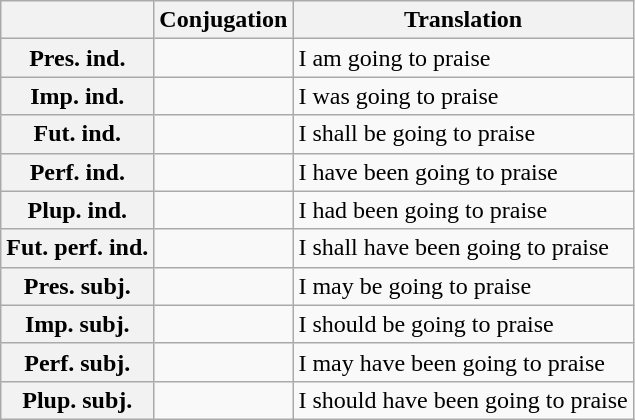<table class="wikitable">
<tr>
<th></th>
<th>Conjugation</th>
<th>Translation</th>
</tr>
<tr>
<th>Pres. ind.</th>
<td></td>
<td>I am going to praise</td>
</tr>
<tr>
<th>Imp. ind.</th>
<td></td>
<td>I was going to praise</td>
</tr>
<tr>
<th>Fut. ind.</th>
<td></td>
<td>I shall be going to praise</td>
</tr>
<tr>
<th>Perf. ind.</th>
<td></td>
<td>I have been going to praise</td>
</tr>
<tr>
<th>Plup. ind.</th>
<td></td>
<td>I had been going to praise</td>
</tr>
<tr>
<th>Fut. perf. ind.</th>
<td></td>
<td>I shall have been going to praise</td>
</tr>
<tr>
<th>Pres. subj.</th>
<td></td>
<td>I may be going to praise</td>
</tr>
<tr>
<th>Imp. subj.</th>
<td></td>
<td>I should be going to praise</td>
</tr>
<tr>
<th>Perf. subj.</th>
<td></td>
<td>I may have been going to praise</td>
</tr>
<tr>
<th>Plup. subj.</th>
<td></td>
<td>I should have been going to praise</td>
</tr>
</table>
